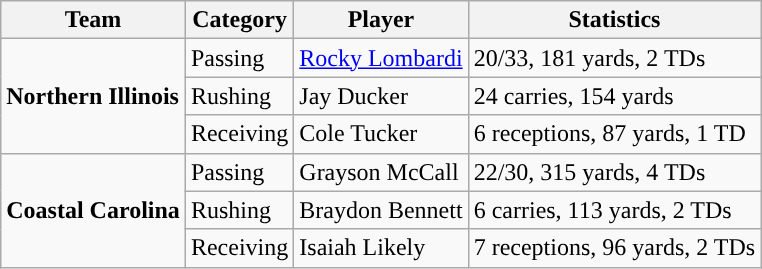<table class="wikitable" style="float: left;">
<tr>
<th>Team</th>
<th>Category</th>
<th>Player</th>
<th>Statistics</th>
</tr>
<tr>
<td rowspan=3><strong>Northern Illinois</strong></td>
<td>Passing</td>
<td><a href='#'>Rocky Lombardi</a></td>
<td>20/33, 181 yards, 2 TDs</td>
</tr>
<tr>
<td>Rushing</td>
<td>Jay Ducker</td>
<td>24 carries, 154 yards</td>
</tr>
<tr>
<td>Receiving</td>
<td>Cole Tucker</td>
<td>6 receptions, 87 yards, 1 TD</td>
</tr>
<tr>
<td rowspan=3><strong>Coastal Carolina</strong></td>
<td>Passing</td>
<td>Grayson McCall</td>
<td>22/30, 315 yards, 4 TDs</td>
</tr>
<tr>
<td>Rushing</td>
<td>Braydon Bennett</td>
<td>6 carries, 113 yards, 2 TDs</td>
</tr>
<tr>
<td>Receiving</td>
<td>Isaiah Likely</td>
<td>7 receptions, 96 yards, 2 TDs</td>
</tr>
</table>
